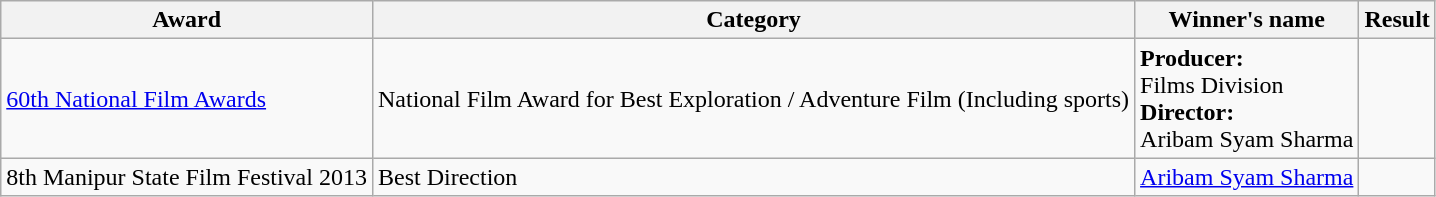<table class="wikitable sortable">
<tr>
<th>Award</th>
<th>Category</th>
<th>Winner's name</th>
<th>Result</th>
</tr>
<tr>
<td><a href='#'>60th National Film Awards</a></td>
<td>National Film Award for Best Exploration / Adventure Film (Including sports)</td>
<td><strong>Producer:</strong><br>Films Division<br><strong>Director:</strong><br>Aribam Syam Sharma</td>
<td></td>
</tr>
<tr>
<td>8th Manipur State Film Festival 2013</td>
<td>Best Direction</td>
<td><a href='#'>Aribam Syam Sharma</a></td>
<td></td>
</tr>
</table>
